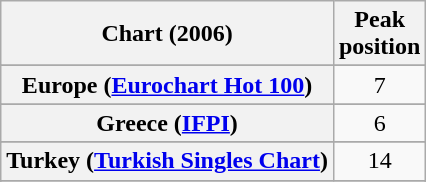<table class="wikitable sortable plainrowheaders" style="text-align:center">
<tr>
<th>Chart (2006)</th>
<th>Peak<br>position</th>
</tr>
<tr>
</tr>
<tr>
</tr>
<tr>
</tr>
<tr>
<th scope="row">Europe (<a href='#'>Eurochart Hot 100</a>)</th>
<td>7</td>
</tr>
<tr>
</tr>
<tr>
</tr>
<tr>
<th scope="row">Greece (<a href='#'>IFPI</a>)</th>
<td>6</td>
</tr>
<tr>
</tr>
<tr>
</tr>
<tr>
</tr>
<tr>
</tr>
<tr>
</tr>
<tr>
</tr>
<tr>
<th scope="row">Turkey (<a href='#'>Turkish Singles Chart</a>)</th>
<td>14</td>
</tr>
<tr>
</tr>
<tr>
</tr>
</table>
